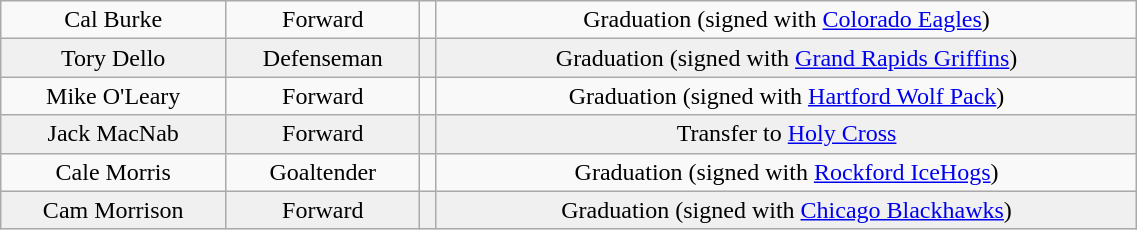<table class="wikitable" width="60%">
<tr align="center" bgcolor="">
<td>Cal Burke</td>
<td>Forward</td>
<td></td>
<td>Graduation (signed with <a href='#'>Colorado Eagles</a>)</td>
</tr>
<tr align="center" bgcolor="f0f0f0">
<td>Tory Dello</td>
<td>Defenseman</td>
<td></td>
<td>Graduation (signed with <a href='#'>Grand Rapids Griffins</a>)</td>
</tr>
<tr align="center" bgcolor="">
<td>Mike O'Leary</td>
<td>Forward</td>
<td></td>
<td>Graduation (signed with <a href='#'>Hartford Wolf Pack</a>)</td>
</tr>
<tr align="center" bgcolor="f0f0f0">
<td>Jack MacNab</td>
<td>Forward</td>
<td></td>
<td>Transfer to <a href='#'>Holy Cross</a></td>
</tr>
<tr align="center" bgcolor="">
<td>Cale Morris</td>
<td>Goaltender</td>
<td></td>
<td>Graduation (signed with <a href='#'>Rockford IceHogs</a>)</td>
</tr>
<tr align="center" bgcolor="f0f0f0">
<td>Cam Morrison</td>
<td>Forward</td>
<td></td>
<td>Graduation (signed with <a href='#'>Chicago Blackhawks</a>)</td>
</tr>
</table>
